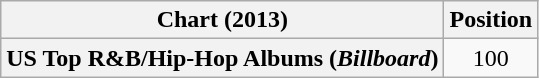<table class="wikitable sortable plainrowheaders">
<tr>
<th>Chart (2013)</th>
<th>Position</th>
</tr>
<tr>
<th scope="row">US Top R&B/Hip-Hop Albums (<em>Billboard</em>)</th>
<td style="text-align:center;">100</td>
</tr>
</table>
